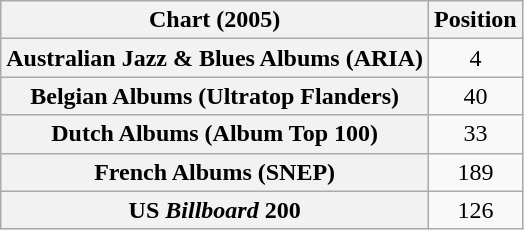<table class="wikitable sortable plainrowheaders" style="text-align:center">
<tr>
<th scope="col">Chart (2005)</th>
<th scope="col">Position</th>
</tr>
<tr>
<th scope="row">Australian Jazz & Blues Albums (ARIA)</th>
<td>4</td>
</tr>
<tr>
<th scope="row">Belgian Albums (Ultratop Flanders)</th>
<td>40</td>
</tr>
<tr>
<th scope="row">Dutch Albums (Album Top 100)</th>
<td>33</td>
</tr>
<tr>
<th scope="row">French Albums (SNEP)</th>
<td style="text-align:center;">189</td>
</tr>
<tr>
<th scope="row">US <em>Billboard</em> 200</th>
<td>126</td>
</tr>
</table>
